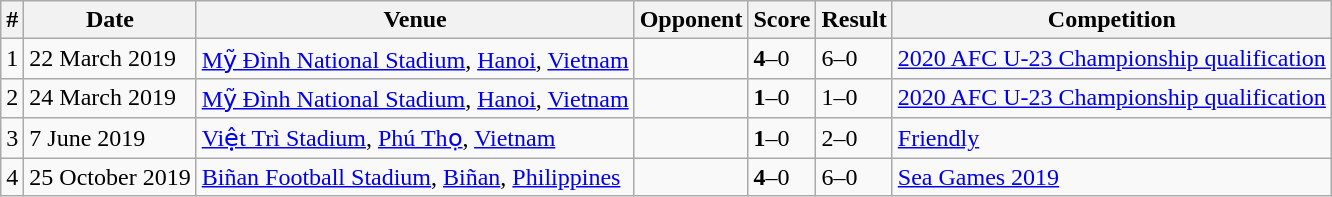<table class="wikitable ">
<tr>
<th>#</th>
<th>Date</th>
<th>Venue</th>
<th>Opponent</th>
<th>Score</th>
<th>Result</th>
<th>Competition</th>
</tr>
<tr>
<td>1</td>
<td>22 March 2019</td>
<td><a href='#'>Mỹ Đình National Stadium</a>, <a href='#'>Hanoi</a>, <a href='#'>Vietnam</a></td>
<td></td>
<td><strong>4</strong>–0</td>
<td>6–0</td>
<td><a href='#'>2020 AFC U-23 Championship qualification</a></td>
</tr>
<tr>
<td>2</td>
<td>24 March 2019</td>
<td><a href='#'>Mỹ Đình National Stadium</a>, <a href='#'>Hanoi</a>, <a href='#'>Vietnam</a></td>
<td></td>
<td><strong>1</strong>–0</td>
<td>1–0</td>
<td><a href='#'>2020 AFC U-23 Championship qualification</a></td>
</tr>
<tr>
<td>3</td>
<td>7 June 2019</td>
<td><a href='#'>Việt Trì Stadium</a>, <a href='#'>Phú Thọ</a>, <a href='#'>Vietnam</a></td>
<td></td>
<td><strong>1</strong>–0</td>
<td>2–0</td>
<td><a href='#'>Friendly</a></td>
</tr>
<tr>
<td>4</td>
<td>25 October 2019</td>
<td><a href='#'>Biñan Football Stadium</a>, <a href='#'>Biñan</a>, <a href='#'>Philippines</a></td>
<td></td>
<td><strong>4</strong>–0</td>
<td>6–0</td>
<td><a href='#'>Sea Games 2019</a></td>
</tr>
</table>
